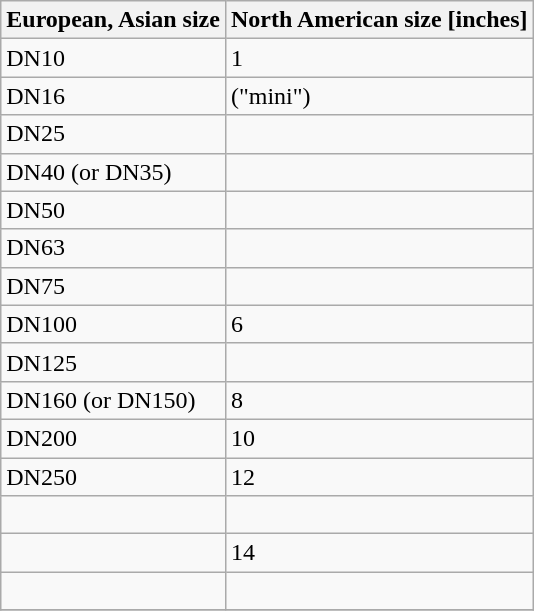<table class="wikitable">
<tr>
<th class="hintergrundfarbe5">European, Asian size</th>
<th class="hintergrundfarbe5">North American size [inches]</th>
</tr>
<tr>
<td>DN10</td>
<td>1</td>
</tr>
<tr>
<td>DN16</td>
<td> ("mini")</td>
</tr>
<tr>
<td>DN25</td>
<td></td>
</tr>
<tr>
<td>DN40 (or DN35)</td>
<td></td>
</tr>
<tr>
<td>DN50</td>
<td></td>
</tr>
<tr>
<td>DN63</td>
<td></td>
</tr>
<tr>
<td>DN75</td>
<td></td>
</tr>
<tr>
<td>DN100</td>
<td>6</td>
</tr>
<tr>
<td>DN125</td>
<td></td>
</tr>
<tr>
<td>DN160 (or DN150)</td>
<td>8</td>
</tr>
<tr>
<td>DN200</td>
<td>10</td>
</tr>
<tr>
<td>DN250</td>
<td>12</td>
</tr>
<tr>
<td> </td>
<td></td>
</tr>
<tr>
<td> </td>
<td>14</td>
</tr>
<tr>
<td> </td>
<td></td>
</tr>
<tr>
</tr>
</table>
